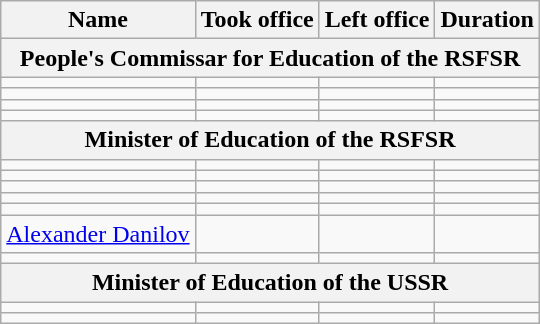<table class="wikitable sortable">
<tr>
<th>Name</th>
<th>Took office</th>
<th>Left office</th>
<th>Duration</th>
</tr>
<tr>
<th colspan=4>People's Commissar for Education of the RSFSR</th>
</tr>
<tr>
<td></td>
<td></td>
<td></td>
<td></td>
</tr>
<tr>
<td></td>
<td></td>
<td></td>
<td></td>
</tr>
<tr>
<td></td>
<td></td>
<td></td>
<td></td>
</tr>
<tr>
<td></td>
<td></td>
<td></td>
<td></td>
</tr>
<tr>
<th colspan=4>Minister of Education of the RSFSR</th>
</tr>
<tr>
<td></td>
<td></td>
<td></td>
<td></td>
</tr>
<tr>
<td></td>
<td></td>
<td></td>
<td></td>
</tr>
<tr>
<td></td>
<td></td>
<td></td>
<td></td>
</tr>
<tr>
<td></td>
<td></td>
<td></td>
<td></td>
</tr>
<tr>
<td></td>
<td></td>
<td></td>
<td></td>
</tr>
<tr>
<td><a href='#'>Alexander Danilov</a></td>
<td></td>
<td></td>
<td></td>
</tr>
<tr>
<td></td>
<td></td>
<td></td>
<td></td>
</tr>
<tr>
<th colspan=4>Minister of Education of the USSR</th>
</tr>
<tr>
<td></td>
<td></td>
<td></td>
<td></td>
</tr>
<tr>
<td></td>
<td></td>
<td></td>
<td></td>
</tr>
</table>
